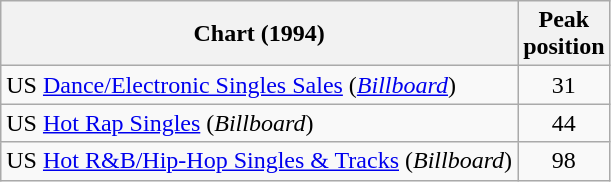<table class="wikitable sortable">
<tr>
<th>Chart (1994)</th>
<th>Peak<br>position</th>
</tr>
<tr>
<td>US <a href='#'>Dance/Electronic Singles Sales</a> (<em><a href='#'>Billboard</a></em>)</td>
<td align=center>31</td>
</tr>
<tr>
<td>US <a href='#'>Hot Rap Singles</a> (<em>Billboard</em>)</td>
<td align=center>44</td>
</tr>
<tr>
<td>US <a href='#'>Hot R&B/Hip-Hop Singles & Tracks</a> (<em>Billboard</em>)</td>
<td align=center>98</td>
</tr>
</table>
